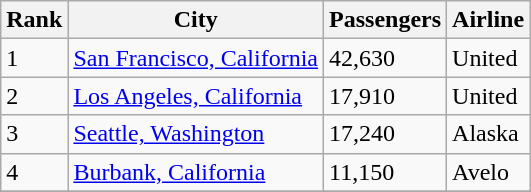<table class="wikitable">
<tr>
<th>Rank</th>
<th>City</th>
<th>Passengers</th>
<th>Airline</th>
</tr>
<tr>
<td>1</td>
<td><a href='#'>San Francisco, California</a></td>
<td>42,630</td>
<td>United</td>
</tr>
<tr>
<td>2</td>
<td><a href='#'>Los Angeles, California</a></td>
<td>17,910</td>
<td>United</td>
</tr>
<tr>
<td>3</td>
<td><a href='#'>Seattle, Washington</a></td>
<td>17,240</td>
<td>Alaska</td>
</tr>
<tr>
<td>4</td>
<td><a href='#'>Burbank, California</a></td>
<td>11,150</td>
<td>Avelo</td>
</tr>
<tr>
</tr>
</table>
